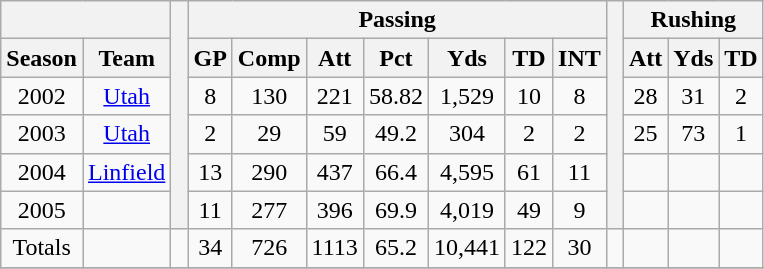<table class="wikitable" style="text-align:center">
<tr>
<th colspan="2"> </th>
<th rowspan="6"> </th>
<th colspan="7">Passing</th>
<th rowspan="6"> </th>
<th colspan="3">Rushing</th>
</tr>
<tr>
<th>Season</th>
<th>Team</th>
<th>GP</th>
<th>Comp</th>
<th>Att</th>
<th>Pct</th>
<th>Yds</th>
<th>TD</th>
<th>INT</th>
<th>Att</th>
<th>Yds</th>
<th>TD</th>
</tr>
<tr>
<td>2002</td>
<td><a href='#'>Utah</a></td>
<td>8</td>
<td>130</td>
<td>221</td>
<td>58.82</td>
<td>1,529</td>
<td>10</td>
<td>8</td>
<td>28</td>
<td>31</td>
<td>2</td>
</tr>
<tr>
<td>2003</td>
<td><a href='#'>Utah</a></td>
<td>2</td>
<td>29</td>
<td>59</td>
<td>49.2</td>
<td>304</td>
<td>2</td>
<td>2</td>
<td>25</td>
<td>73</td>
<td>1</td>
</tr>
<tr>
<td>2004</td>
<td><a href='#'>Linfield</a></td>
<td>13</td>
<td>290</td>
<td>437</td>
<td>66.4</td>
<td>4,595</td>
<td>61</td>
<td>11</td>
<td></td>
<td></td>
<td></td>
</tr>
<tr>
<td>2005</td>
<td></td>
<td>11</td>
<td>277</td>
<td>396</td>
<td>69.9</td>
<td>4,019</td>
<td>49</td>
<td>9</td>
<td></td>
<td></td>
<td></td>
</tr>
<tr>
<td>Totals</td>
<td></td>
<td></td>
<td>34</td>
<td>726</td>
<td>1113</td>
<td>65.2</td>
<td>10,441</td>
<td>122</td>
<td>30</td>
<td></td>
<td></td>
<td></td>
<td></td>
</tr>
<tr>
</tr>
</table>
